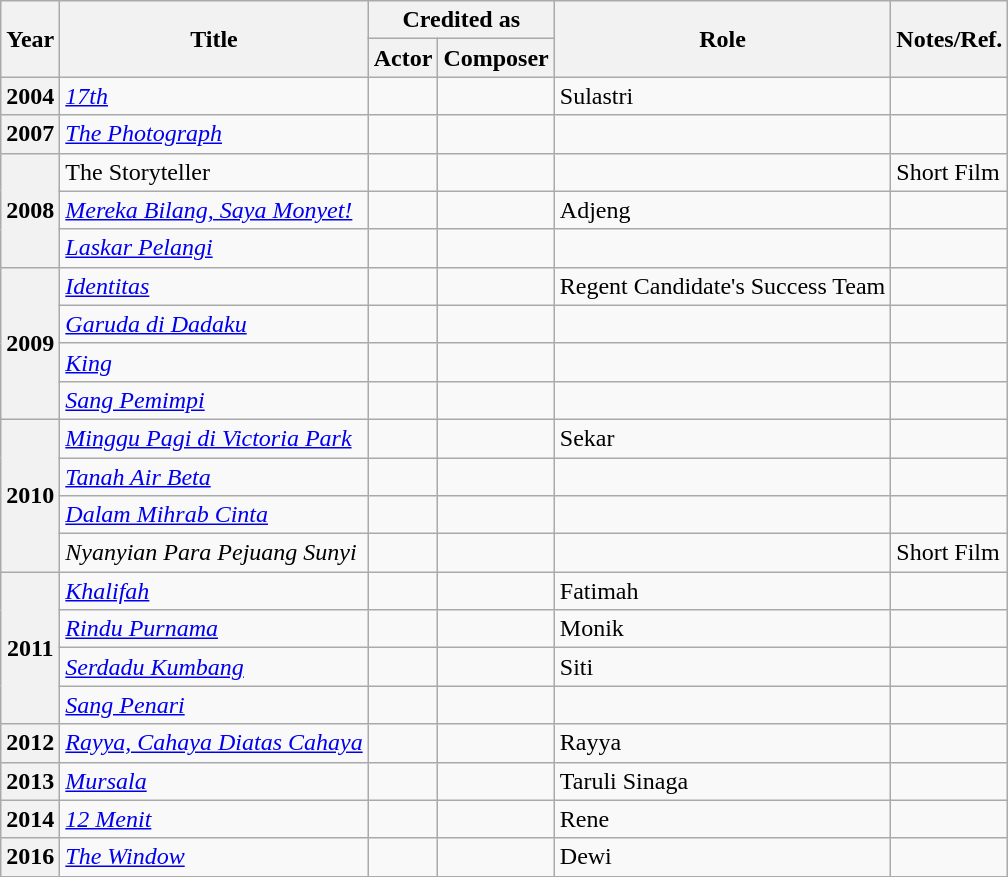<table class="wikitable">
<tr>
<th rowspan="2">Year</th>
<th rowspan="2">Title</th>
<th colspan="2">Credited as</th>
<th rowspan="2">Role</th>
<th rowspan="2">Notes/Ref.</th>
</tr>
<tr>
<th>Actor</th>
<th>Composer</th>
</tr>
<tr>
<th><strong>2004</strong></th>
<td><em><a href='#'>17th</a></em></td>
<td></td>
<td></td>
<td>Sulastri</td>
<td></td>
</tr>
<tr>
<th><strong>2007</strong></th>
<td><em><a href='#'>The Photograph</a></em></td>
<td></td>
<td></td>
<td></td>
<td></td>
</tr>
<tr>
<th rowspan="3"><strong>2008</strong></th>
<td>The Storyteller</td>
<td></td>
<td></td>
<td></td>
<td>Short Film</td>
</tr>
<tr>
<td><em><a href='#'>Mereka Bilang, Saya Monyet!</a></em></td>
<td></td>
<td></td>
<td>Adjeng</td>
<td></td>
</tr>
<tr>
<td><em><a href='#'>Laskar Pelangi</a></em></td>
<td></td>
<td></td>
<td></td>
<td></td>
</tr>
<tr>
<th rowspan="4"><strong>2009</strong></th>
<td><em><a href='#'>Identitas</a></em></td>
<td></td>
<td></td>
<td>Regent Candidate's Success Team</td>
<td></td>
</tr>
<tr>
<td><em><a href='#'>Garuda di Dadaku</a></em></td>
<td></td>
<td></td>
<td></td>
<td></td>
</tr>
<tr>
<td><em><a href='#'>King</a></em></td>
<td></td>
<td></td>
<td></td>
<td></td>
</tr>
<tr>
<td><em><a href='#'>Sang Pemimpi</a></em></td>
<td></td>
<td></td>
<td></td>
<td></td>
</tr>
<tr>
<th rowspan="4"><strong>2010</strong></th>
<td><em><a href='#'>Minggu Pagi di Victoria Park</a></em></td>
<td></td>
<td></td>
<td>Sekar</td>
<td></td>
</tr>
<tr>
<td><em><a href='#'>Tanah Air Beta</a></em></td>
<td></td>
<td></td>
<td></td>
<td></td>
</tr>
<tr>
<td><em><a href='#'>Dalam Mihrab Cinta</a></em></td>
<td></td>
<td></td>
<td></td>
<td></td>
</tr>
<tr>
<td><em>Nyanyian Para Pejuang Sunyi</em></td>
<td></td>
<td></td>
<td></td>
<td>Short Film </td>
</tr>
<tr>
<th rowspan="4"><strong>2011</strong></th>
<td><em><a href='#'>Khalifah</a></em></td>
<td></td>
<td></td>
<td>Fatimah</td>
<td></td>
</tr>
<tr>
<td><em><a href='#'>Rindu Purnama</a></em></td>
<td></td>
<td></td>
<td>Monik</td>
<td></td>
</tr>
<tr>
<td><em><a href='#'>Serdadu Kumbang</a></em></td>
<td></td>
<td></td>
<td>Siti</td>
<td></td>
</tr>
<tr>
<td><em><a href='#'>Sang Penari</a></em></td>
<td></td>
<td></td>
<td></td>
<td></td>
</tr>
<tr>
<th><strong>2012</strong></th>
<td><em><a href='#'>Rayya, Cahaya Diatas Cahaya</a></em></td>
<td></td>
<td></td>
<td>Rayya</td>
<td></td>
</tr>
<tr>
<th><strong>2013</strong></th>
<td><em><a href='#'>Mursala</a></em></td>
<td></td>
<td></td>
<td>Taruli Sinaga</td>
<td></td>
</tr>
<tr>
<th><strong>2014</strong></th>
<td><em><a href='#'>12 Menit</a></em></td>
<td></td>
<td></td>
<td>Rene</td>
<td></td>
</tr>
<tr>
<th><strong>2016</strong></th>
<td><em><a href='#'>The Window</a></em></td>
<td></td>
<td></td>
<td>Dewi</td>
<td></td>
</tr>
</table>
